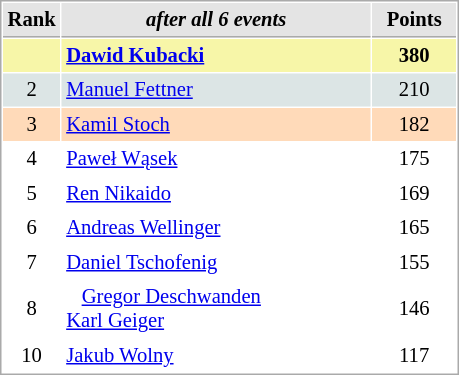<table cellspacing="1" cellpadding="3" style="border:1px solid #AAAAAA;font-size:86%">
<tr style="background-color: #E4E4E4;">
<th style="border-bottom:1px solid #AAAAAA; width: 10px;">Rank</th>
<th style="border-bottom:1px solid #AAAAAA; width: 200px;"><em>after all 6 events</em></th>
<th style="border-bottom:1px solid #AAAAAA; width: 50px;">Points</th>
</tr>
<tr style="background:#f7f6a8;">
<td align=center></td>
<td> <strong><a href='#'>Dawid Kubacki</a></strong></td>
<td align=center><strong>380</strong></td>
</tr>
<tr style="background:#dce5e5;">
<td align=center>2</td>
<td> <a href='#'>Manuel Fettner</a></td>
<td align=center>210</td>
</tr>
<tr style="background:#ffdab9;">
<td align=center>3</td>
<td> <a href='#'>Kamil Stoch</a></td>
<td align=center>182</td>
</tr>
<tr>
<td align=center>4</td>
<td> <a href='#'>Paweł Wąsek</a></td>
<td align=center>175</td>
</tr>
<tr>
<td align=center>5</td>
<td> <a href='#'>Ren Nikaido</a></td>
<td align=center>169</td>
</tr>
<tr>
<td align=center>6</td>
<td> <a href='#'>Andreas Wellinger</a></td>
<td align=center>165</td>
</tr>
<tr>
<td align=center>7</td>
<td> <a href='#'>Daniel Tschofenig</a></td>
<td align=center>155</td>
</tr>
<tr>
<td align=center>8</td>
<td>   <a href='#'>Gregor Deschwanden</a><br> <a href='#'>Karl Geiger</a></td>
<td align=center>146</td>
</tr>
<tr>
<td align=center>10</td>
<td> <a href='#'>Jakub Wolny</a></td>
<td align=center>117</td>
</tr>
</table>
